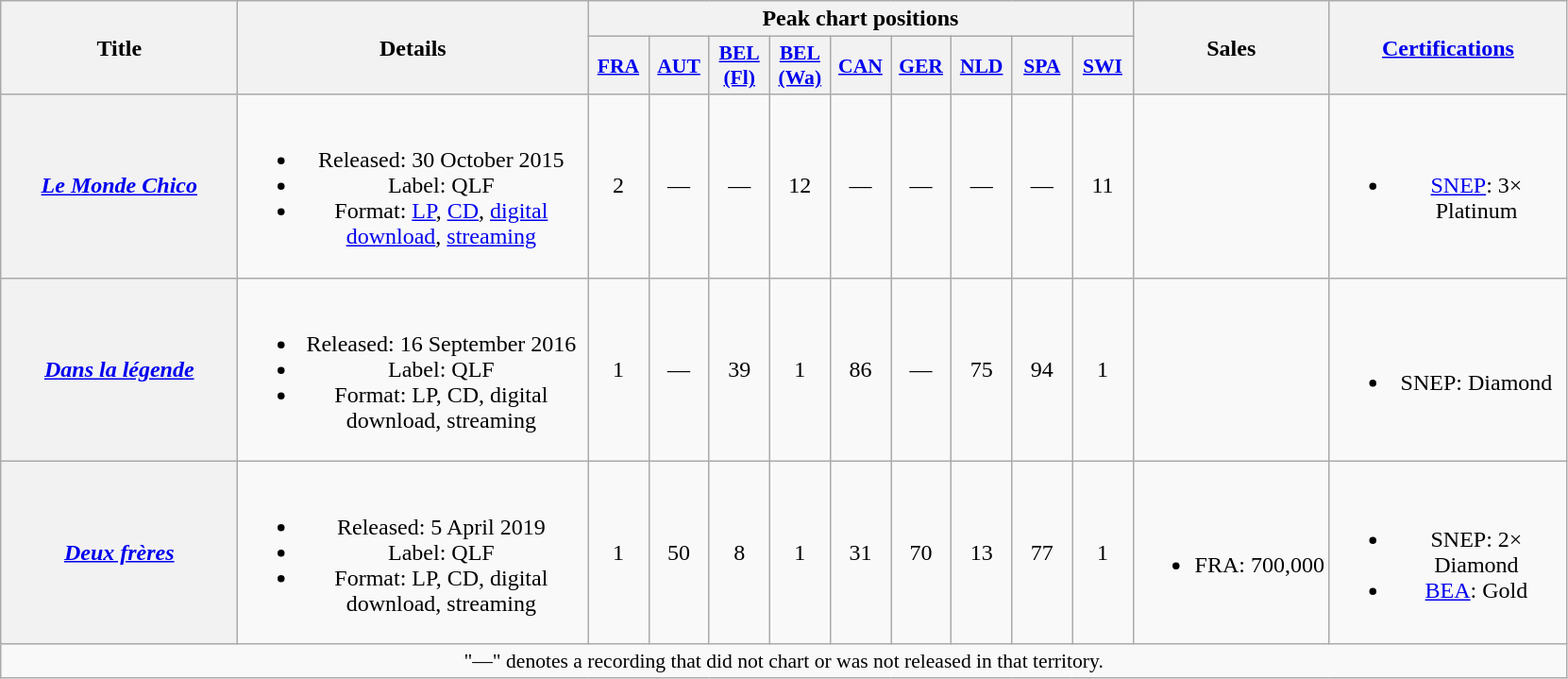<table class="wikitable plainrowheaders" style="text-align:center;">
<tr>
<th scope="col" rowspan="2" style="width:10em;">Title</th>
<th scope="col" rowspan="2" style="width:15em;">Details</th>
<th scope="col" colspan="9">Peak chart positions</th>
<th rowspan="2">Sales</th>
<th scope="col" rowspan="2" style="width:10em;"><a href='#'>Certifications</a></th>
</tr>
<tr>
<th scope="col" style="width:2.5em;font-size:90%;"><a href='#'>FRA</a><br></th>
<th scope="col" style="width:2.5em;font-size:90%;"><a href='#'>AUT</a><br></th>
<th scope="col" style="width:2.5em;font-size:90%;"><a href='#'>BEL<br>(Fl)</a><br></th>
<th scope="col" style="width:2.5em;font-size:90%;"><a href='#'>BEL<br>(Wa)</a><br></th>
<th scope="col" style="width:2.5em;font-size:90%;"><a href='#'>CAN</a><br></th>
<th scope="col" style="width:2.5em;font-size:90%;"><a href='#'>GER</a><br></th>
<th scope="col" style="width:2.5em;font-size:90%;"><a href='#'>NLD</a><br></th>
<th scope="col" style="width:2.5em;font-size:90%;"><a href='#'>SPA</a><br></th>
<th scope="col" style="width:2.5em;font-size:90%;"><a href='#'>SWI</a><br></th>
</tr>
<tr>
<th scope="row"><em><a href='#'>Le Monde Chico</a></em></th>
<td><br><ul><li>Released: 30 October 2015</li><li>Label: QLF</li><li>Format:  <a href='#'>LP</a>, <a href='#'>CD</a>, <a href='#'>digital download</a>, <a href='#'>streaming</a></li></ul></td>
<td>2</td>
<td>—</td>
<td>—</td>
<td>12</td>
<td>—</td>
<td>—</td>
<td>—</td>
<td>—</td>
<td>11</td>
<td></td>
<td><br><ul><li><a href='#'>SNEP</a>: 3× Platinum</li></ul></td>
</tr>
<tr>
<th scope="row"><em><a href='#'>Dans la légende</a></em></th>
<td><br><ul><li>Released: 16 September 2016</li><li>Label: QLF</li><li>Format:  LP, CD, digital download, streaming</li></ul></td>
<td>1</td>
<td>—</td>
<td>39</td>
<td>1</td>
<td>86</td>
<td>—</td>
<td>75</td>
<td>94</td>
<td>1</td>
<td></td>
<td><br><ul><li>SNEP: Diamond</li></ul></td>
</tr>
<tr>
<th scope="row"><em><a href='#'>Deux frères</a></em></th>
<td><br><ul><li>Released: 5 April 2019</li><li>Label: QLF</li><li>Format: LP, CD, digital download, streaming</li></ul></td>
<td>1</td>
<td>50</td>
<td>8</td>
<td>1</td>
<td>31</td>
<td>70</td>
<td>13</td>
<td>77<br></td>
<td>1</td>
<td><br><ul><li>FRA: 700,000</li></ul></td>
<td><br><ul><li>SNEP: 2× Diamond</li><li><a href='#'>BEA</a>: Gold</li></ul></td>
</tr>
<tr>
<td colspan="14" style="font-size:90%">"—" denotes a recording that did not chart or was not released in that territory.</td>
</tr>
</table>
